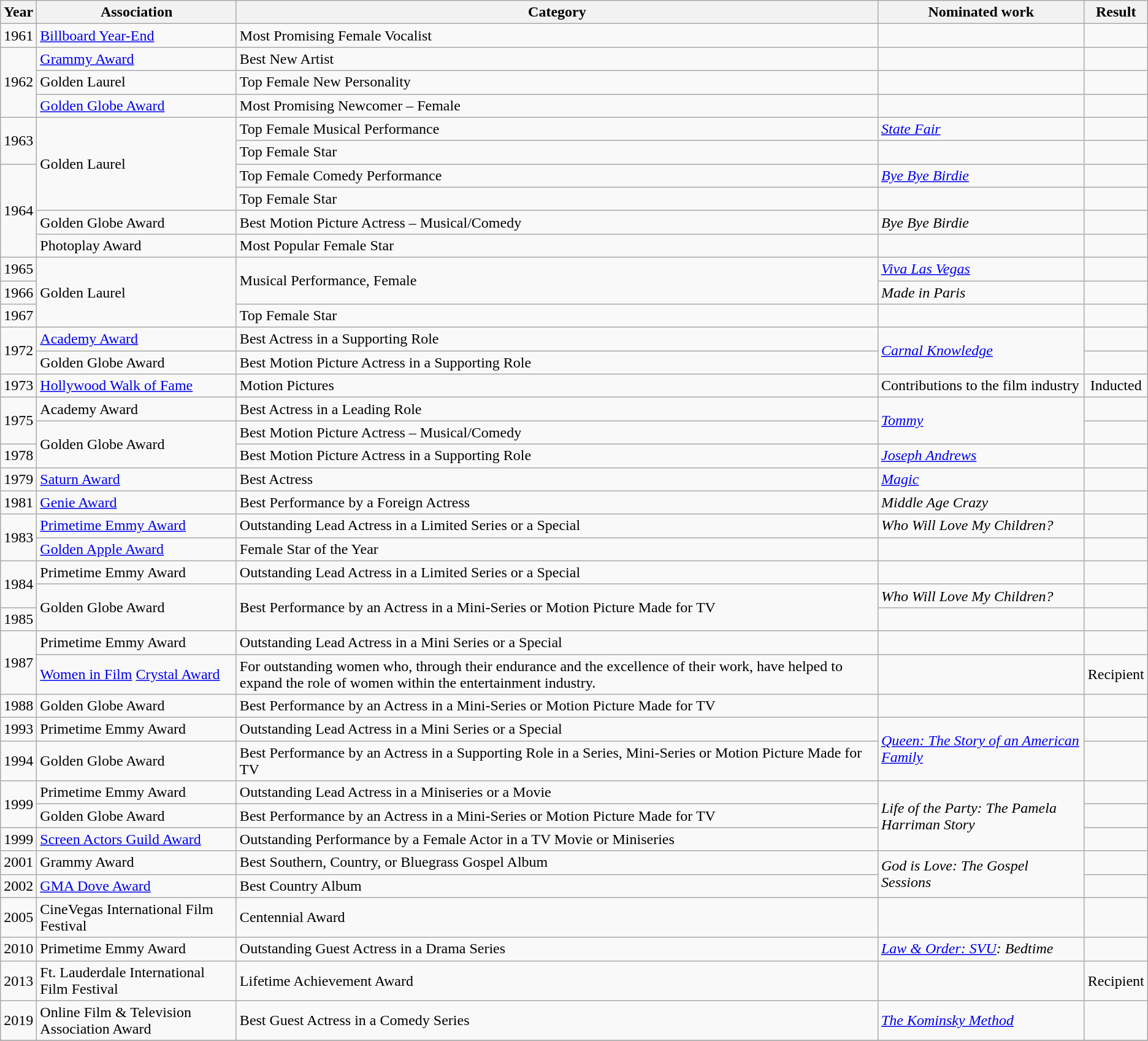<table class="wikitable sortable">
<tr>
<th>Year</th>
<th>Association</th>
<th>Category</th>
<th>Nominated work</th>
<th>Result</th>
</tr>
<tr>
<td>1961</td>
<td><a href='#'>Billboard Year-End</a></td>
<td>Most Promising Female Vocalist</td>
<td></td>
<td></td>
</tr>
<tr>
<td rowspan="3">1962</td>
<td><a href='#'>Grammy Award</a></td>
<td>Best New Artist</td>
<td></td>
<td></td>
</tr>
<tr>
<td>Golden Laurel</td>
<td>Top Female New Personality</td>
<td></td>
<td></td>
</tr>
<tr>
<td><a href='#'>Golden Globe Award</a></td>
<td>Most Promising Newcomer – Female</td>
<td></td>
<td></td>
</tr>
<tr>
<td rowspan="2">1963</td>
<td rowspan="4">Golden Laurel</td>
<td>Top Female Musical Performance</td>
<td><em><a href='#'>State Fair</a></em></td>
<td></td>
</tr>
<tr>
<td>Top Female Star</td>
<td></td>
<td></td>
</tr>
<tr>
<td rowspan="4">1964</td>
<td>Top Female Comedy Performance</td>
<td><em><a href='#'>Bye Bye Birdie</a></em></td>
<td></td>
</tr>
<tr>
<td>Top Female Star</td>
<td></td>
<td></td>
</tr>
<tr>
<td>Golden Globe Award</td>
<td>Best Motion Picture Actress – Musical/Comedy</td>
<td><em>Bye Bye Birdie</em></td>
<td></td>
</tr>
<tr>
<td>Photoplay Award</td>
<td>Most Popular Female Star</td>
<td></td>
<td></td>
</tr>
<tr>
<td>1965</td>
<td rowspan="3">Golden Laurel</td>
<td rowspan="2">Musical Performance, Female</td>
<td><em><a href='#'>Viva Las Vegas</a></em></td>
<td></td>
</tr>
<tr>
<td>1966</td>
<td><em>Made in Paris</em></td>
<td></td>
</tr>
<tr>
<td>1967</td>
<td>Top Female Star</td>
<td></td>
<td></td>
</tr>
<tr>
<td rowspan="2">1972</td>
<td><a href='#'>Academy Award</a></td>
<td>Best Actress in a Supporting Role</td>
<td rowspan="2"><em><a href='#'>Carnal Knowledge</a></em></td>
<td></td>
</tr>
<tr>
<td>Golden Globe Award</td>
<td>Best Motion Picture Actress in a Supporting Role</td>
<td></td>
</tr>
<tr>
<td>1973</td>
<td><a href='#'>Hollywood Walk of Fame</a></td>
<td>Motion Pictures</td>
<td>Contributions to the film industry</td>
<td style="text-align:center;">Inducted</td>
</tr>
<tr>
<td rowspan="2">1975</td>
<td>Academy Award</td>
<td>Best Actress in a Leading Role</td>
<td rowspan="2"><em><a href='#'>Tommy</a></em></td>
<td></td>
</tr>
<tr>
<td rowspan="2">Golden Globe Award</td>
<td>Best Motion Picture Actress – Musical/Comedy</td>
<td></td>
</tr>
<tr>
<td>1978</td>
<td>Best Motion Picture Actress in a Supporting Role</td>
<td><em><a href='#'>Joseph Andrews</a></em></td>
<td></td>
</tr>
<tr>
<td>1979</td>
<td><a href='#'>Saturn Award</a></td>
<td>Best Actress</td>
<td><em><a href='#'>Magic</a></em></td>
<td></td>
</tr>
<tr>
<td>1981</td>
<td><a href='#'>Genie Award</a></td>
<td>Best Performance by a Foreign Actress</td>
<td><em>Middle Age Crazy</em></td>
<td></td>
</tr>
<tr>
<td rowspan="2">1983</td>
<td><a href='#'>Primetime Emmy Award</a></td>
<td>Outstanding Lead Actress in a Limited Series or a Special</td>
<td><em>Who Will Love My Children?</em></td>
<td></td>
</tr>
<tr>
<td><a href='#'>Golden Apple Award</a></td>
<td>Female Star of the Year</td>
<td></td>
<td></td>
</tr>
<tr>
<td rowspan="2">1984</td>
<td>Primetime Emmy Award</td>
<td>Outstanding Lead Actress in a Limited Series or a Special</td>
<td><em></em></td>
<td></td>
</tr>
<tr>
<td rowspan="2">Golden Globe Award</td>
<td rowspan="2">Best Performance by an Actress in a Mini-Series or Motion Picture Made for TV</td>
<td><em>Who Will Love My Children?</em></td>
<td></td>
</tr>
<tr>
<td>1985</td>
<td><em></em></td>
<td></td>
</tr>
<tr>
<td rowspan="2">1987</td>
<td>Primetime Emmy Award</td>
<td>Outstanding Lead Actress in a Mini Series or a Special</td>
<td><em></em></td>
<td></td>
</tr>
<tr>
<td><a href='#'>Women in Film</a> <a href='#'>Crystal Award</a></td>
<td>For outstanding women who, through their endurance and the excellence of their work, have helped to expand the role of women within the entertainment industry.</td>
<td></td>
<td style="text-align:center;">Recipient</td>
</tr>
<tr>
<td>1988</td>
<td>Golden Globe Award</td>
<td>Best Performance by an Actress in a Mini-Series or Motion Picture Made for TV</td>
<td><em></em></td>
<td></td>
</tr>
<tr>
<td>1993</td>
<td>Primetime Emmy Award</td>
<td>Outstanding Lead Actress in a Mini Series or a Special</td>
<td rowspan="2"><em><a href='#'>Queen: The Story of an American Family</a></em></td>
<td></td>
</tr>
<tr>
<td>1994</td>
<td>Golden Globe Award</td>
<td>Best Performance by an Actress in a Supporting Role in a Series, Mini-Series or Motion Picture Made for TV</td>
<td></td>
</tr>
<tr>
<td rowspan="2">1999</td>
<td>Primetime Emmy Award</td>
<td>Outstanding Lead Actress in a Miniseries or a Movie</td>
<td rowspan="3"><em>Life of the Party: The Pamela Harriman Story</em></td>
<td></td>
</tr>
<tr>
<td>Golden Globe Award</td>
<td>Best Performance by an Actress in a Mini-Series or Motion Picture Made for TV</td>
<td></td>
</tr>
<tr>
<td>1999</td>
<td><a href='#'>Screen Actors Guild Award</a></td>
<td>Outstanding Performance by a Female Actor in a TV Movie or Miniseries</td>
<td></td>
</tr>
<tr>
<td>2001</td>
<td>Grammy Award</td>
<td>Best Southern, Country, or Bluegrass Gospel Album</td>
<td rowspan="2"><em>God is Love: The Gospel Sessions</em></td>
<td></td>
</tr>
<tr>
<td>2002</td>
<td><a href='#'>GMA Dove Award</a></td>
<td>Best Country Album</td>
<td></td>
</tr>
<tr>
<td>2005</td>
<td>CineVegas International Film Festival</td>
<td>Centennial Award</td>
<td></td>
<td></td>
</tr>
<tr>
<td>2010</td>
<td>Primetime Emmy Award</td>
<td>Outstanding Guest Actress in a Drama Series</td>
<td><em><a href='#'>Law & Order: SVU</a>: Bedtime</em></td>
<td></td>
</tr>
<tr>
<td>2013</td>
<td>Ft. Lauderdale International Film Festival</td>
<td>Lifetime Achievement Award</td>
<td></td>
<td style="text-align:center;">Recipient</td>
</tr>
<tr>
<td>2019</td>
<td>Online Film & Television Association Award</td>
<td>Best Guest Actress in a Comedy Series</td>
<td><em><a href='#'>The Kominsky Method</a></em></td>
<td></td>
</tr>
<tr>
</tr>
</table>
